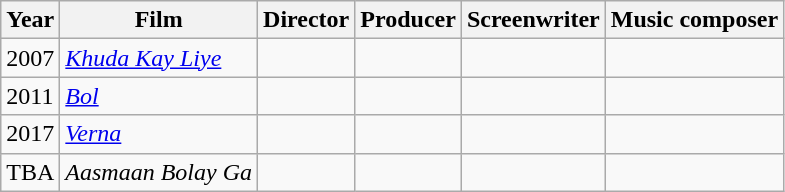<table class="wikitable">
<tr>
<th>Year</th>
<th>Film</th>
<th>Director</th>
<th>Producer</th>
<th>Screenwriter</th>
<th>Music composer</th>
</tr>
<tr>
<td>2007</td>
<td><em><a href='#'>Khuda Kay Liye</a></em></td>
<td></td>
<td></td>
<td></td>
<td></td>
</tr>
<tr>
<td>2011</td>
<td><em><a href='#'>Bol</a></em></td>
<td></td>
<td></td>
<td></td>
<td></td>
</tr>
<tr>
<td>2017</td>
<td><em><a href='#'>Verna</a></em></td>
<td></td>
<td></td>
<td></td>
<td></td>
</tr>
<tr>
<td>TBA</td>
<td><em>Aasmaan Bolay Ga</em></td>
<td></td>
<td></td>
<td></td>
<td></td>
</tr>
</table>
